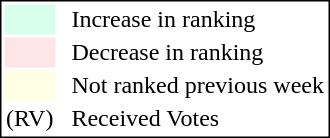<table style="border:1px solid black;">
<tr>
<td style="background:#D8FFEB; width:20px;"></td>
<td> </td>
<td>Increase in ranking</td>
</tr>
<tr>
<td style="background:#FFE6E6; width:20px;"></td>
<td> </td>
<td>Decrease in ranking</td>
</tr>
<tr>
<td style="background:#FFFFE6; width:20px;"></td>
<td> </td>
<td>Not ranked previous week</td>
</tr>
<tr>
<td>(RV)</td>
<td> </td>
<td>Received Votes</td>
</tr>
</table>
